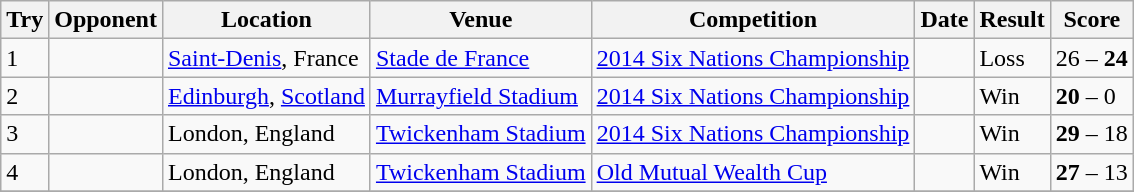<table class="wikitable">
<tr>
<th>Try</th>
<th>Opponent</th>
<th>Location</th>
<th>Venue</th>
<th>Competition</th>
<th>Date</th>
<th>Result</th>
<th>Score</th>
</tr>
<tr>
<td>1</td>
<td></td>
<td><a href='#'>Saint-Denis</a>, France</td>
<td><a href='#'>Stade de France</a></td>
<td><a href='#'>2014 Six Nations Championship</a></td>
<td></td>
<td>Loss</td>
<td>26 – <strong>24</strong></td>
</tr>
<tr>
<td>2</td>
<td></td>
<td><a href='#'>Edinburgh</a>, <a href='#'>Scotland</a></td>
<td><a href='#'>Murrayfield Stadium</a></td>
<td><a href='#'>2014 Six Nations Championship</a></td>
<td></td>
<td>Win</td>
<td><strong>20</strong> – 0</td>
</tr>
<tr>
<td>3</td>
<td></td>
<td>London, England</td>
<td><a href='#'>Twickenham Stadium</a></td>
<td><a href='#'>2014 Six Nations Championship</a></td>
<td></td>
<td>Win</td>
<td><strong>29</strong> – 18</td>
</tr>
<tr>
<td>4</td>
<td></td>
<td>London, England</td>
<td><a href='#'>Twickenham Stadium</a></td>
<td><a href='#'>Old Mutual Wealth Cup</a></td>
<td></td>
<td>Win</td>
<td><strong>27</strong> – 13</td>
</tr>
<tr>
</tr>
</table>
